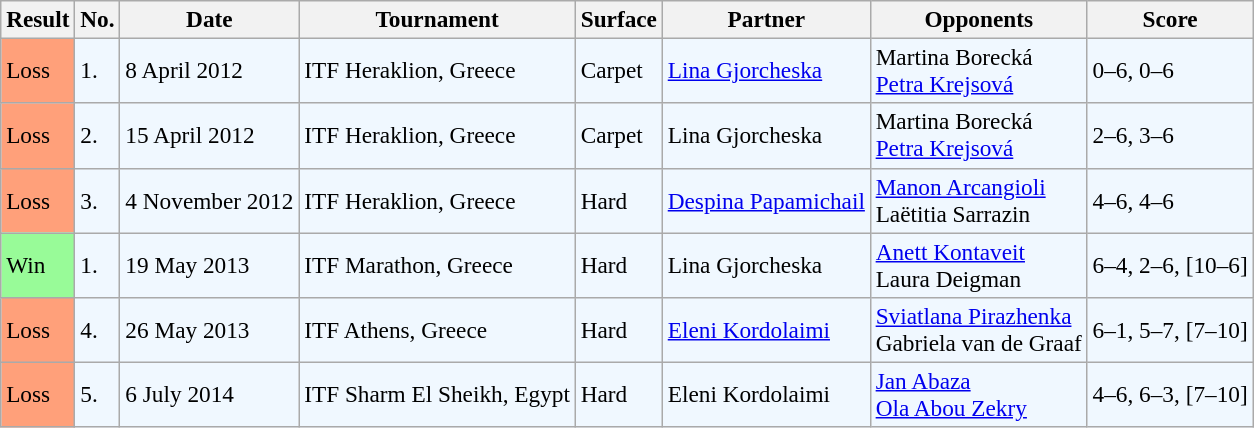<table class="sortable wikitable" style=font-size:97%>
<tr>
<th>Result</th>
<th>No.</th>
<th>Date</th>
<th>Tournament</th>
<th>Surface</th>
<th>Partner</th>
<th>Opponents</th>
<th class="unsortable">Score</th>
</tr>
<tr style="background:#f0f8ff;">
<td style="background:#ffa07a;">Loss</td>
<td>1.</td>
<td>8 April 2012</td>
<td>ITF Heraklion, Greece</td>
<td>Carpet</td>
<td> <a href='#'>Lina Gjorcheska</a></td>
<td> Martina Borecká <br>  <a href='#'>Petra Krejsová</a></td>
<td>0–6, 0–6</td>
</tr>
<tr style="background:#f0f8ff;">
<td style="background:#ffa07a;">Loss</td>
<td>2.</td>
<td>15 April 2012</td>
<td>ITF Heraklion, Greece</td>
<td>Carpet</td>
<td> Lina Gjorcheska</td>
<td> Martina Borecká <br>  <a href='#'>Petra Krejsová</a></td>
<td>2–6, 3–6</td>
</tr>
<tr style="background:#f0f8ff;">
<td style="background:#ffa07a;">Loss</td>
<td>3.</td>
<td>4 November 2012</td>
<td>ITF Heraklion, Greece</td>
<td>Hard</td>
<td> <a href='#'>Despina Papamichail</a></td>
<td> <a href='#'>Manon Arcangioli</a> <br>  Laëtitia Sarrazin</td>
<td>4–6, 4–6</td>
</tr>
<tr style="background:#f0f8ff;">
<td style="background:#98fb98;">Win</td>
<td>1.</td>
<td>19 May 2013</td>
<td>ITF Marathon, Greece</td>
<td>Hard</td>
<td> Lina Gjorcheska</td>
<td> <a href='#'>Anett Kontaveit</a> <br>  Laura Deigman</td>
<td>6–4, 2–6, [10–6]</td>
</tr>
<tr style="background:#f0f8ff;">
<td style="background:#ffa07a;">Loss</td>
<td>4.</td>
<td>26 May 2013</td>
<td>ITF Athens, Greece</td>
<td>Hard</td>
<td> <a href='#'>Eleni Kordolaimi</a></td>
<td> <a href='#'>Sviatlana Pirazhenka</a> <br>  Gabriela van de Graaf</td>
<td>6–1, 5–7, [7–10]</td>
</tr>
<tr style="background:#f0f8ff;">
<td style="background:#ffa07a;">Loss</td>
<td>5.</td>
<td>6 July 2014</td>
<td>ITF Sharm El Sheikh, Egypt</td>
<td>Hard</td>
<td> Eleni Kordolaimi</td>
<td> <a href='#'>Jan Abaza</a> <br>  <a href='#'>Ola Abou Zekry</a></td>
<td>4–6, 6–3, [7–10]</td>
</tr>
</table>
